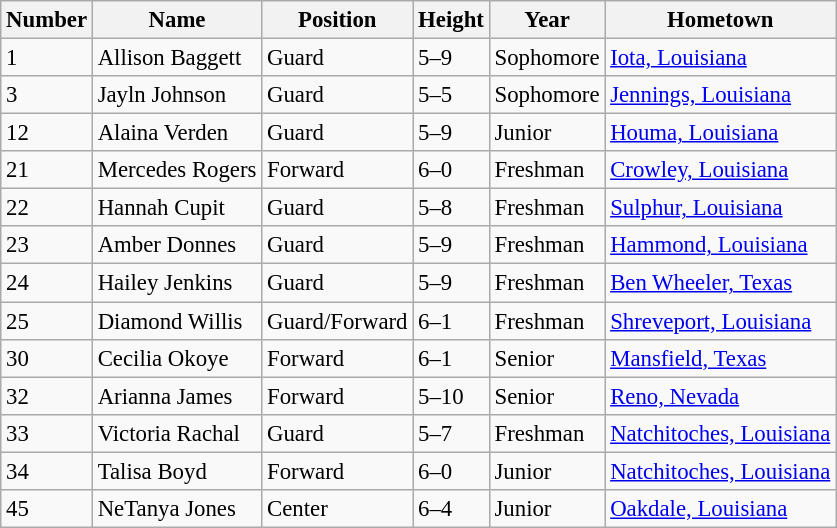<table class="wikitable" style="font-size: 95%;">
<tr>
<th>Number</th>
<th>Name</th>
<th>Position</th>
<th>Height</th>
<th>Year</th>
<th>Hometown</th>
</tr>
<tr>
<td>1</td>
<td>Allison Baggett</td>
<td>Guard</td>
<td>5–9</td>
<td>Sophomore</td>
<td><a href='#'>Iota, Louisiana</a></td>
</tr>
<tr>
<td>3</td>
<td>Jayln Johnson</td>
<td>Guard</td>
<td>5–5</td>
<td>Sophomore</td>
<td><a href='#'>Jennings, Louisiana</a></td>
</tr>
<tr>
<td>12</td>
<td>Alaina Verden</td>
<td>Guard</td>
<td>5–9</td>
<td>Junior</td>
<td><a href='#'>Houma, Louisiana</a></td>
</tr>
<tr>
<td>21</td>
<td>Mercedes Rogers</td>
<td>Forward</td>
<td>6–0</td>
<td>Freshman</td>
<td><a href='#'>Crowley, Louisiana</a></td>
</tr>
<tr>
<td>22</td>
<td>Hannah Cupit</td>
<td>Guard</td>
<td>5–8</td>
<td>Freshman</td>
<td><a href='#'>Sulphur, Louisiana</a></td>
</tr>
<tr>
<td>23</td>
<td>Amber Donnes</td>
<td>Guard</td>
<td>5–9</td>
<td>Freshman</td>
<td><a href='#'>Hammond, Louisiana</a></td>
</tr>
<tr>
<td>24</td>
<td>Hailey Jenkins</td>
<td>Guard</td>
<td>5–9</td>
<td>Freshman</td>
<td><a href='#'>Ben Wheeler, Texas</a></td>
</tr>
<tr>
<td>25</td>
<td>Diamond Willis</td>
<td>Guard/Forward</td>
<td>6–1</td>
<td>Freshman</td>
<td><a href='#'>Shreveport, Louisiana</a></td>
</tr>
<tr>
<td>30</td>
<td>Cecilia Okoye</td>
<td>Forward</td>
<td>6–1</td>
<td>Senior</td>
<td><a href='#'>Mansfield, Texas</a></td>
</tr>
<tr>
<td>32</td>
<td>Arianna James</td>
<td>Forward</td>
<td>5–10</td>
<td>Senior</td>
<td><a href='#'>Reno, Nevada</a></td>
</tr>
<tr>
<td>33</td>
<td>Victoria Rachal</td>
<td>Guard</td>
<td>5–7</td>
<td>Freshman</td>
<td><a href='#'>Natchitoches, Louisiana</a></td>
</tr>
<tr>
<td>34</td>
<td>Talisa Boyd</td>
<td>Forward</td>
<td>6–0</td>
<td>Junior</td>
<td><a href='#'>Natchitoches, Louisiana</a></td>
</tr>
<tr>
<td>45</td>
<td>NeTanya Jones</td>
<td>Center</td>
<td>6–4</td>
<td>Junior</td>
<td><a href='#'>Oakdale, Louisiana</a></td>
</tr>
</table>
